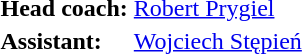<table>
<tr>
<td><strong>Head coach:</strong></td>
<td> <a href='#'>Robert Prygiel</a></td>
</tr>
<tr>
<td><strong>Assistant:</strong></td>
<td> <a href='#'>Wojciech Stępień</a></td>
</tr>
<tr>
</tr>
</table>
